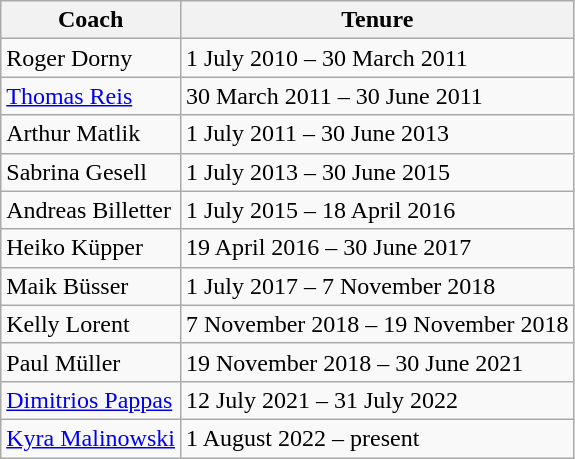<table class="wikitable">
<tr>
<th>Coach</th>
<th>Tenure</th>
</tr>
<tr>
<td> Roger Dorny</td>
<td>1 July 2010 – 30 March 2011</td>
</tr>
<tr>
<td> <a href='#'>Thomas Reis</a></td>
<td>30 March 2011 – 30 June 2011</td>
</tr>
<tr>
<td> Arthur Matlik</td>
<td>1 July 2011 – 30 June 2013</td>
</tr>
<tr>
<td> Sabrina Gesell</td>
<td>1 July 2013 – 30 June 2015</td>
</tr>
<tr>
<td> Andreas Billetter</td>
<td>1 July 2015 – 18 April 2016</td>
</tr>
<tr>
<td> Heiko Küpper</td>
<td>19 April 2016 – 30 June 2017</td>
</tr>
<tr>
<td> Maik Büsser</td>
<td>1 July 2017 – 7 November 2018</td>
</tr>
<tr>
<td> Kelly Lorent</td>
<td>7 November 2018 – 19 November 2018</td>
</tr>
<tr>
<td> Paul Müller</td>
<td>19 November 2018 – 30 June 2021</td>
</tr>
<tr>
<td> <a href='#'>Dimitrios Pappas</a></td>
<td>12 July 2021 – 31 July 2022</td>
</tr>
<tr>
<td> <a href='#'>Kyra Malinowski</a></td>
<td>1 August 2022 – present</td>
</tr>
</table>
